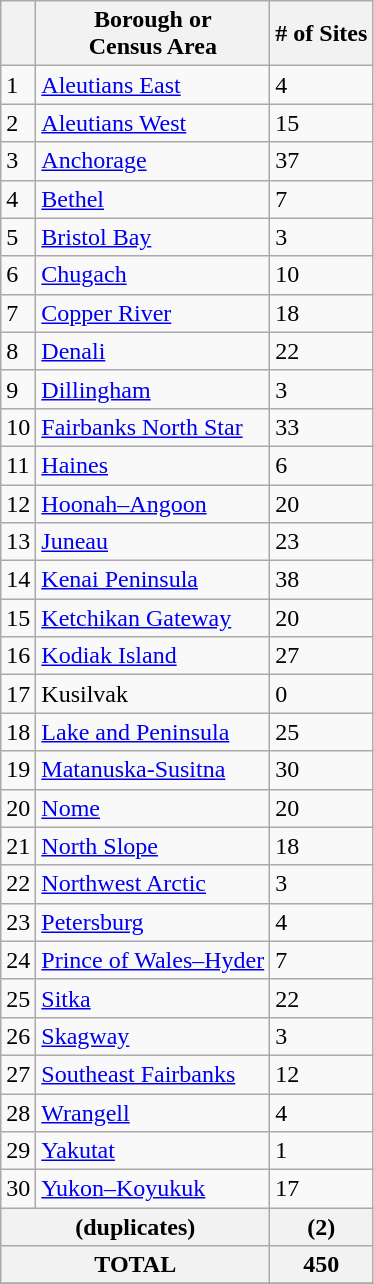<table class="wikitable sortable sticky-header">
<tr>
<th></th>
<th>Borough or<br>Census Area</th>
<th># of Sites</th>
</tr>
<tr ->
<td>1</td>
<td><a href='#'>Aleutians East</a></td>
<td>4</td>
</tr>
<tr ->
<td>2</td>
<td><a href='#'>Aleutians West</a></td>
<td>15</td>
</tr>
<tr ->
<td>3</td>
<td><a href='#'>Anchorage</a></td>
<td>37</td>
</tr>
<tr ->
<td>4</td>
<td><a href='#'>Bethel</a></td>
<td>7</td>
</tr>
<tr ->
<td>5</td>
<td><a href='#'>Bristol Bay</a></td>
<td>3</td>
</tr>
<tr ->
<td>6</td>
<td><a href='#'>Chugach</a></td>
<td>10</td>
</tr>
<tr ->
<td>7</td>
<td><a href='#'>Copper River</a></td>
<td>18</td>
</tr>
<tr ->
<td>8</td>
<td><a href='#'>Denali</a></td>
<td>22</td>
</tr>
<tr ->
<td>9</td>
<td><a href='#'>Dillingham</a></td>
<td>3</td>
</tr>
<tr ->
<td>10</td>
<td><a href='#'>Fairbanks North Star</a></td>
<td>33</td>
</tr>
<tr ->
<td>11</td>
<td><a href='#'>Haines</a></td>
<td>6</td>
</tr>
<tr ->
<td>12</td>
<td><a href='#'>Hoonah–Angoon</a></td>
<td>20</td>
</tr>
<tr ->
<td>13</td>
<td><a href='#'>Juneau</a></td>
<td>23</td>
</tr>
<tr ->
<td>14</td>
<td><a href='#'>Kenai Peninsula</a></td>
<td>38</td>
</tr>
<tr ->
<td>15</td>
<td><a href='#'>Ketchikan Gateway</a></td>
<td>20</td>
</tr>
<tr ->
<td>16</td>
<td><a href='#'>Kodiak Island</a></td>
<td>27</td>
</tr>
<tr ->
<td>17</td>
<td>Kusilvak</td>
<td>0</td>
</tr>
<tr ->
<td>18</td>
<td><a href='#'>Lake and Peninsula</a></td>
<td>25</td>
</tr>
<tr ->
<td>19</td>
<td><a href='#'>Matanuska-Susitna</a></td>
<td>30</td>
</tr>
<tr ->
<td>20</td>
<td><a href='#'>Nome</a></td>
<td>20</td>
</tr>
<tr ->
<td>21</td>
<td><a href='#'>North Slope</a></td>
<td>18</td>
</tr>
<tr ->
<td>22</td>
<td><a href='#'>Northwest Arctic</a></td>
<td>3</td>
</tr>
<tr ->
<td>23</td>
<td><a href='#'>Petersburg</a></td>
<td>4</td>
</tr>
<tr ->
<td>24</td>
<td><a href='#'>Prince of Wales–Hyder</a></td>
<td>7</td>
</tr>
<tr ->
<td>25</td>
<td><a href='#'>Sitka</a></td>
<td>22</td>
</tr>
<tr ->
<td>26</td>
<td><a href='#'>Skagway</a></td>
<td>3</td>
</tr>
<tr ->
<td>27</td>
<td><a href='#'>Southeast Fairbanks</a></td>
<td>12</td>
</tr>
<tr ->
<td>28</td>
<td><a href='#'>Wrangell</a></td>
<td>4</td>
</tr>
<tr ->
<td>29</td>
<td><a href='#'>Yakutat</a></td>
<td>1</td>
</tr>
<tr ->
<td>30</td>
<td><a href='#'>Yukon–Koyukuk</a></td>
<td>17</td>
</tr>
<tr class="sortbottom">
<th colspan="2">(duplicates)</th>
<th>(2)</th>
</tr>
<tr class="sortbottom">
<th colspan="2">TOTAL</th>
<th>450</th>
</tr>
<tr ->
</tr>
</table>
